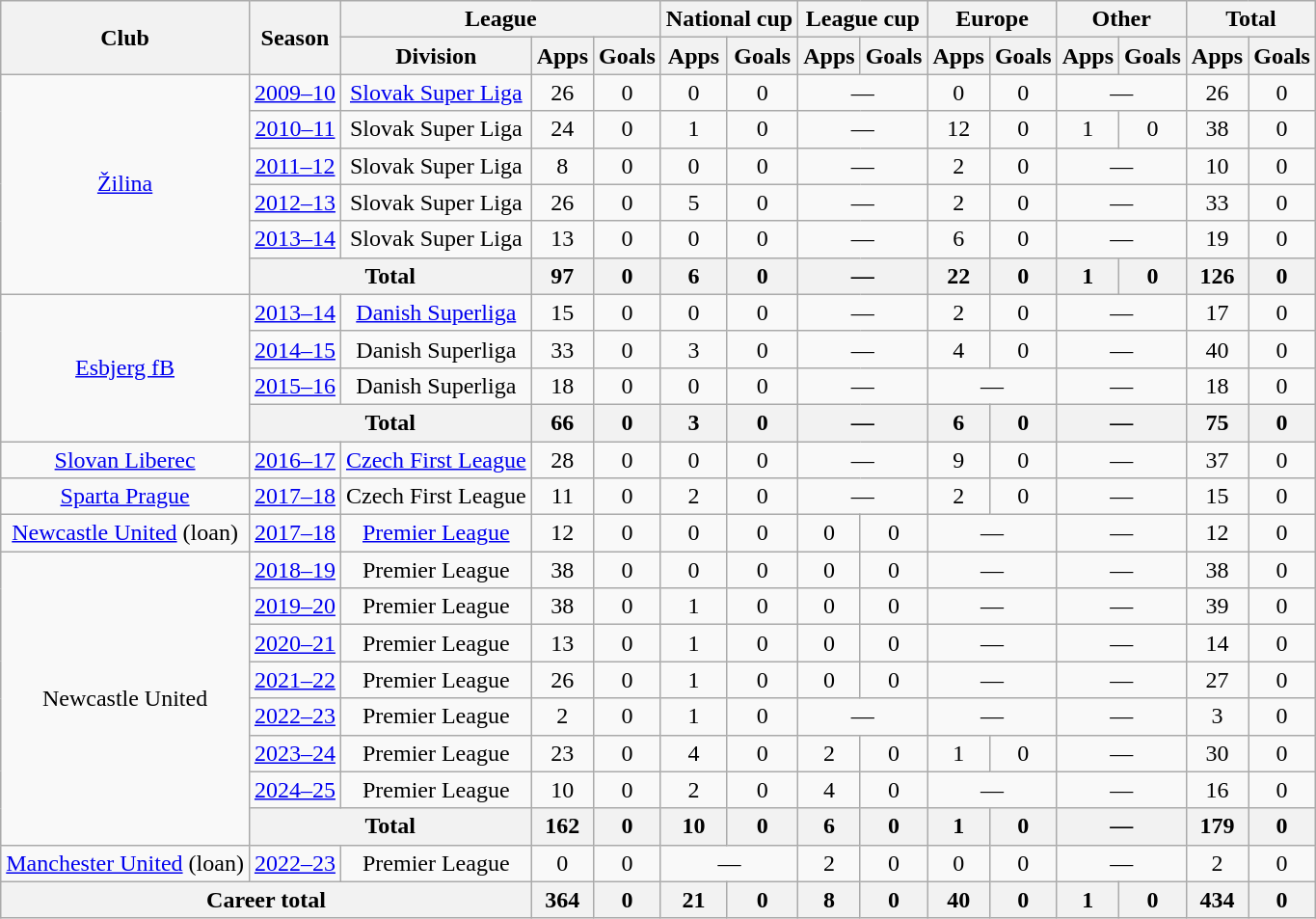<table class="wikitable" style="text-align: center;">
<tr>
<th rowspan="2">Club</th>
<th rowspan="2">Season</th>
<th colspan="3">League</th>
<th colspan="2">National cup</th>
<th colspan="2">League cup</th>
<th colspan="2">Europe</th>
<th colspan="2">Other</th>
<th colspan="2">Total</th>
</tr>
<tr>
<th>Division</th>
<th>Apps</th>
<th>Goals</th>
<th>Apps</th>
<th>Goals</th>
<th>Apps</th>
<th>Goals</th>
<th>Apps</th>
<th>Goals</th>
<th>Apps</th>
<th>Goals</th>
<th>Apps</th>
<th>Goals</th>
</tr>
<tr>
<td rowspan="6"><a href='#'>Žilina</a></td>
<td><a href='#'>2009–10</a></td>
<td><a href='#'>Slovak Super Liga</a></td>
<td>26</td>
<td>0</td>
<td>0</td>
<td>0</td>
<td colspan="2">—</td>
<td>0</td>
<td>0</td>
<td colspan="2">—</td>
<td>26</td>
<td>0</td>
</tr>
<tr>
<td><a href='#'>2010–11</a></td>
<td>Slovak Super Liga</td>
<td>24</td>
<td>0</td>
<td>1</td>
<td>0</td>
<td colspan="2">—</td>
<td>12</td>
<td>0</td>
<td>1</td>
<td>0</td>
<td>38</td>
<td>0</td>
</tr>
<tr>
<td><a href='#'>2011–12</a></td>
<td>Slovak Super Liga</td>
<td>8</td>
<td>0</td>
<td>0</td>
<td>0</td>
<td colspan="2">—</td>
<td>2</td>
<td>0</td>
<td colspan="2">—</td>
<td>10</td>
<td>0</td>
</tr>
<tr>
<td><a href='#'>2012–13</a></td>
<td>Slovak Super Liga</td>
<td>26</td>
<td>0</td>
<td>5</td>
<td>0</td>
<td colspan="2">—</td>
<td>2</td>
<td>0</td>
<td colspan="2">—</td>
<td>33</td>
<td>0</td>
</tr>
<tr>
<td><a href='#'>2013–14</a></td>
<td>Slovak Super Liga</td>
<td>13</td>
<td>0</td>
<td>0</td>
<td>0</td>
<td colspan="2">—</td>
<td>6</td>
<td>0</td>
<td colspan="2">—</td>
<td>19</td>
<td>0</td>
</tr>
<tr>
<th colspan="2">Total</th>
<th>97</th>
<th>0</th>
<th>6</th>
<th>0</th>
<th colspan="2">—</th>
<th>22</th>
<th>0</th>
<th>1</th>
<th>0</th>
<th>126</th>
<th>0</th>
</tr>
<tr>
<td rowspan="4"><a href='#'>Esbjerg fB</a></td>
<td><a href='#'>2013–14</a></td>
<td><a href='#'>Danish Superliga</a></td>
<td>15</td>
<td>0</td>
<td>0</td>
<td>0</td>
<td colspan="2">—</td>
<td>2</td>
<td>0</td>
<td colspan="2">—</td>
<td>17</td>
<td>0</td>
</tr>
<tr>
<td><a href='#'>2014–15</a></td>
<td>Danish Superliga</td>
<td>33</td>
<td>0</td>
<td>3</td>
<td>0</td>
<td colspan="2">—</td>
<td>4</td>
<td>0</td>
<td colspan="2">—</td>
<td>40</td>
<td>0</td>
</tr>
<tr>
<td><a href='#'>2015–16</a></td>
<td>Danish Superliga</td>
<td>18</td>
<td>0</td>
<td>0</td>
<td>0</td>
<td colspan="2">—</td>
<td colspan="2">—</td>
<td colspan="2">—</td>
<td>18</td>
<td>0</td>
</tr>
<tr>
<th colspan="2">Total</th>
<th>66</th>
<th>0</th>
<th>3</th>
<th>0</th>
<th colspan="2">—</th>
<th>6</th>
<th>0</th>
<th colspan="2">—</th>
<th>75</th>
<th>0</th>
</tr>
<tr>
<td><a href='#'>Slovan Liberec</a></td>
<td><a href='#'>2016–17</a></td>
<td><a href='#'>Czech First League</a></td>
<td>28</td>
<td>0</td>
<td>0</td>
<td>0</td>
<td colspan="2">—</td>
<td>9</td>
<td>0</td>
<td colspan="2">—</td>
<td>37</td>
<td>0</td>
</tr>
<tr>
<td><a href='#'>Sparta Prague</a></td>
<td><a href='#'>2017–18</a></td>
<td>Czech First League</td>
<td>11</td>
<td>0</td>
<td>2</td>
<td>0</td>
<td colspan="2">—</td>
<td>2</td>
<td>0</td>
<td colspan="2">—</td>
<td>15</td>
<td>0</td>
</tr>
<tr>
<td><a href='#'>Newcastle United</a> (loan)</td>
<td><a href='#'>2017–18</a></td>
<td><a href='#'>Premier League</a></td>
<td>12</td>
<td>0</td>
<td>0</td>
<td>0</td>
<td>0</td>
<td>0</td>
<td colspan="2">—</td>
<td colspan="2">—</td>
<td>12</td>
<td>0</td>
</tr>
<tr>
<td rowspan="8">Newcastle United</td>
<td><a href='#'>2018–19</a></td>
<td>Premier League</td>
<td>38</td>
<td>0</td>
<td>0</td>
<td>0</td>
<td>0</td>
<td>0</td>
<td colspan="2">—</td>
<td colspan="2">—</td>
<td>38</td>
<td>0</td>
</tr>
<tr>
<td><a href='#'>2019–20</a></td>
<td>Premier League</td>
<td>38</td>
<td>0</td>
<td>1</td>
<td>0</td>
<td>0</td>
<td>0</td>
<td colspan="2">—</td>
<td colspan="2">—</td>
<td>39</td>
<td>0</td>
</tr>
<tr>
<td><a href='#'>2020–21</a></td>
<td>Premier League</td>
<td>13</td>
<td>0</td>
<td>1</td>
<td>0</td>
<td>0</td>
<td>0</td>
<td colspan="2">—</td>
<td colspan="2">—</td>
<td>14</td>
<td>0</td>
</tr>
<tr>
<td><a href='#'>2021–22</a></td>
<td>Premier League</td>
<td>26</td>
<td>0</td>
<td>1</td>
<td>0</td>
<td>0</td>
<td>0</td>
<td colspan="2">—</td>
<td colspan="2">—</td>
<td>27</td>
<td>0</td>
</tr>
<tr>
<td><a href='#'>2022–23</a></td>
<td>Premier League</td>
<td>2</td>
<td>0</td>
<td>1</td>
<td>0</td>
<td colspan="2">—</td>
<td colspan="2">—</td>
<td colspan="2">—</td>
<td>3</td>
<td>0</td>
</tr>
<tr>
<td><a href='#'>2023–24</a></td>
<td>Premier League</td>
<td>23</td>
<td>0</td>
<td>4</td>
<td>0</td>
<td>2</td>
<td>0</td>
<td>1</td>
<td>0</td>
<td colspan="2">—</td>
<td>30</td>
<td>0</td>
</tr>
<tr>
<td><a href='#'>2024–25</a></td>
<td>Premier League</td>
<td>10</td>
<td>0</td>
<td>2</td>
<td>0</td>
<td>4</td>
<td>0</td>
<td colspan="2">—</td>
<td colspan="2">—</td>
<td>16</td>
<td>0</td>
</tr>
<tr>
<th colspan="2">Total</th>
<th>162</th>
<th>0</th>
<th>10</th>
<th>0</th>
<th>6</th>
<th>0</th>
<th>1</th>
<th>0</th>
<th colspan="2">—</th>
<th>179</th>
<th>0</th>
</tr>
<tr>
<td><a href='#'>Manchester United</a> (loan)</td>
<td><a href='#'>2022–23</a></td>
<td>Premier League</td>
<td>0</td>
<td>0</td>
<td colspan="2">—</td>
<td>2</td>
<td>0</td>
<td>0</td>
<td>0</td>
<td colspan="2">—</td>
<td>2</td>
<td>0</td>
</tr>
<tr>
<th colspan="3">Career total</th>
<th>364</th>
<th>0</th>
<th>21</th>
<th>0</th>
<th>8</th>
<th>0</th>
<th>40</th>
<th>0</th>
<th>1</th>
<th>0</th>
<th>434</th>
<th>0</th>
</tr>
</table>
